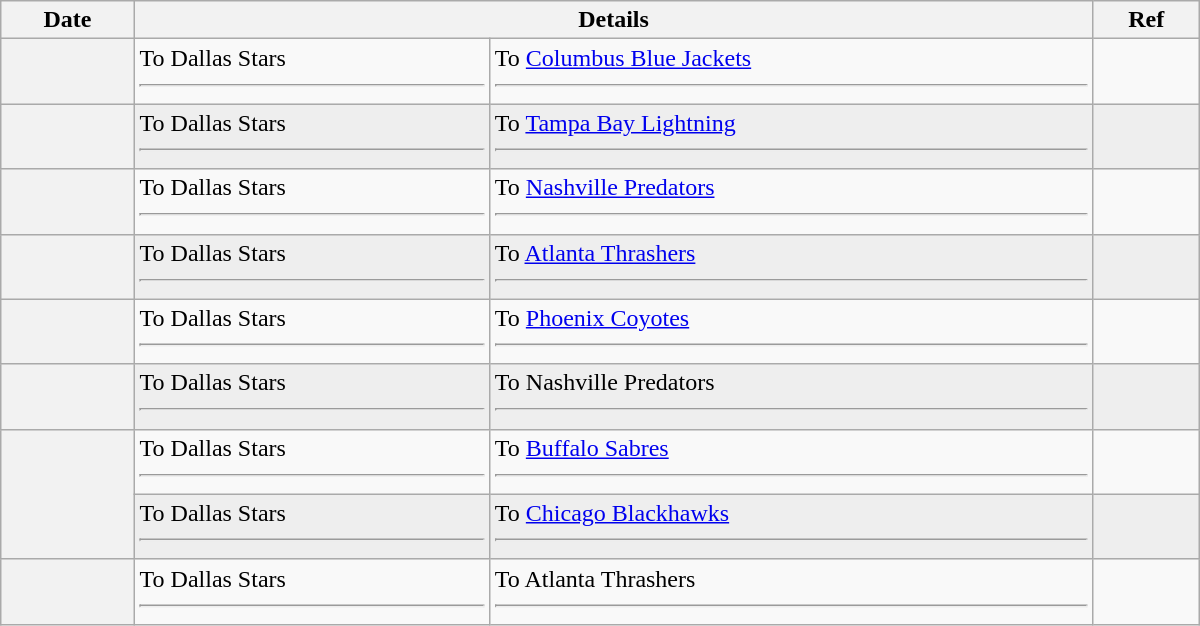<table class="wikitable plainrowheaders" style="width: 50em;">
<tr>
<th scope="col">Date</th>
<th scope="col" colspan="2">Details</th>
<th scope="col">Ref</th>
</tr>
<tr>
<th scope="row"></th>
<td valign="top">To Dallas Stars <hr></td>
<td valign="top">To <a href='#'>Columbus Blue Jackets</a> <hr></td>
<td></td>
</tr>
<tr bgcolor="#eeeeee">
<th scope="row"></th>
<td valign="top">To Dallas Stars <hr></td>
<td valign="top">To <a href='#'>Tampa Bay Lightning</a> <hr></td>
<td></td>
</tr>
<tr>
<th scope="row"></th>
<td valign="top">To Dallas Stars <hr></td>
<td valign="top">To <a href='#'>Nashville Predators</a> <hr></td>
<td></td>
</tr>
<tr bgcolor="#eeeeee">
<th scope="row"></th>
<td valign="top">To Dallas Stars <hr></td>
<td valign="top">To <a href='#'>Atlanta Thrashers</a> <hr></td>
<td></td>
</tr>
<tr>
<th scope="row"></th>
<td valign="top">To Dallas Stars <hr></td>
<td valign="top">To <a href='#'>Phoenix Coyotes</a> <hr></td>
<td></td>
</tr>
<tr bgcolor="#eeeeee">
<th scope="row"></th>
<td valign="top">To Dallas Stars <hr></td>
<td valign="top">To Nashville Predators <hr></td>
<td></td>
</tr>
<tr>
<th scope="row" rowspan=2></th>
<td valign="top">To Dallas Stars <hr></td>
<td valign="top">To <a href='#'>Buffalo Sabres</a> <hr></td>
<td></td>
</tr>
<tr bgcolor="#eeeeee">
<td valign="top">To Dallas Stars <hr></td>
<td valign="top">To <a href='#'>Chicago Blackhawks</a> <hr></td>
<td></td>
</tr>
<tr>
<th scope="row"></th>
<td valign="top">To Dallas Stars <hr></td>
<td valign="top">To Atlanta Thrashers <hr></td>
<td></td>
</tr>
</table>
